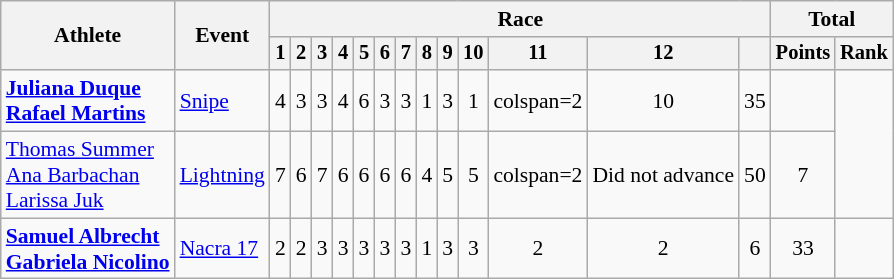<table class=wikitable style=font-size:90%;text-align:center>
<tr>
<th rowspan=2>Athlete</th>
<th rowspan=2>Event</th>
<th colspan=13>Race</th>
<th colspan=2>Total</th>
</tr>
<tr style=font-size:95%>
<th>1</th>
<th>2</th>
<th>3</th>
<th>4</th>
<th>5</th>
<th>6</th>
<th>7</th>
<th>8</th>
<th>9</th>
<th>10</th>
<th>11</th>
<th>12</th>
<th></th>
<th>Points</th>
<th>Rank</th>
</tr>
<tr>
<td align=left><strong><a href='#'>Juliana Duque</a><br><a href='#'>Rafael Martins</a></strong></td>
<td align=left><a href='#'>Snipe</a></td>
<td>4</td>
<td>3</td>
<td>3</td>
<td>4</td>
<td>6</td>
<td>3</td>
<td>3</td>
<td>1</td>
<td>3</td>
<td>1</td>
<td>colspan=2 </td>
<td>10</td>
<td>35</td>
<td></td>
</tr>
<tr>
<td align=left><a href='#'>Thomas Summer</a><br><a href='#'>Ana Barbachan</a><br><a href='#'>Larissa Juk</a></td>
<td align=left><a href='#'>Lightning</a></td>
<td>7</td>
<td>6</td>
<td>7</td>
<td>6</td>
<td>6</td>
<td>6</td>
<td>6</td>
<td>4</td>
<td>5</td>
<td>5</td>
<td>colspan=2 </td>
<td>Did not advance</td>
<td>50</td>
<td>7</td>
</tr>
<tr>
<td align=left><strong><a href='#'>Samuel Albrecht</a><br><a href='#'>Gabriela Nicolino</a></strong></td>
<td align=left><a href='#'>Nacra 17</a></td>
<td>2</td>
<td>2</td>
<td>3</td>
<td>3</td>
<td>3</td>
<td>3</td>
<td>3</td>
<td>1</td>
<td>3</td>
<td>3</td>
<td>2</td>
<td>2</td>
<td>6</td>
<td>33</td>
<td></td>
</tr>
</table>
